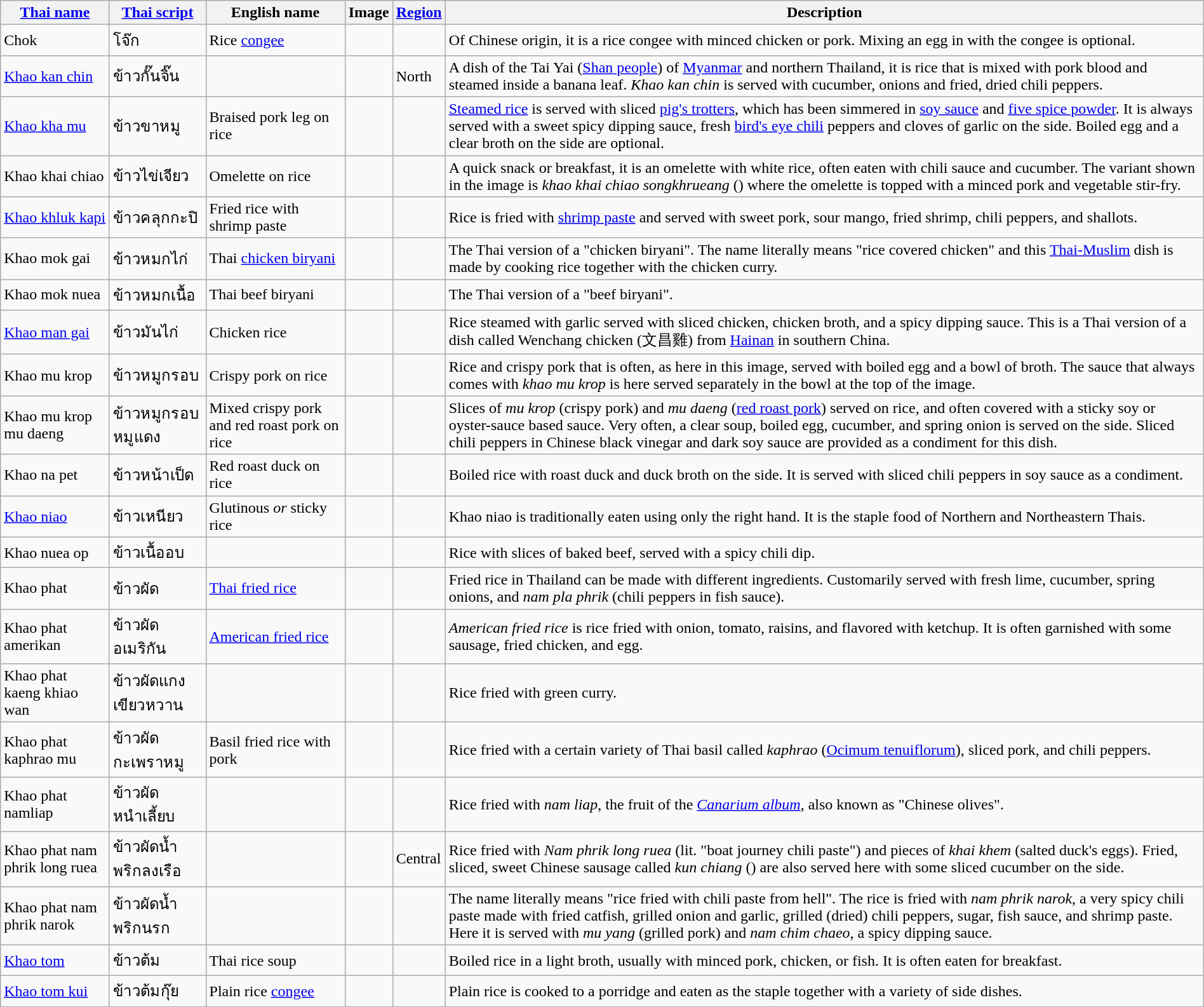<table class="wikitable sortable" style="width:100%;">
<tr>
<th><a href='#'>Thai name</a></th>
<th><a href='#'>Thai script</a></th>
<th>English name</th>
<th>Image</th>
<th><a href='#'>Region</a></th>
<th>Description</th>
</tr>
<tr>
<td>Chok</td>
<td>โจ๊ก</td>
<td>Rice <a href='#'>congee</a></td>
<td></td>
<td></td>
<td>Of Chinese origin, it is a rice congee with minced chicken or pork. Mixing an egg in with the congee is optional.</td>
</tr>
<tr>
<td><a href='#'>Khao kan chin</a></td>
<td>ข้าวกั๊นจิ๊น</td>
<td></td>
<td></td>
<td>North</td>
<td>A dish of the Tai Yai (<a href='#'>Shan people</a>) of <a href='#'>Myanmar</a> and northern Thailand, it is rice that is mixed with pork blood and steamed inside a banana leaf. <em>Khao kan chin</em> is served with cucumber, onions and fried, dried chili peppers.</td>
</tr>
<tr>
<td><a href='#'>Khao kha mu</a></td>
<td>ข้าวขาหมู</td>
<td>Braised pork leg on rice</td>
<td></td>
<td></td>
<td><a href='#'>Steamed rice</a> is served with sliced <a href='#'>pig's trotters</a>, which has been simmered in <a href='#'>soy sauce</a> and <a href='#'>five spice powder</a>. It is always served with a sweet spicy dipping sauce, fresh <a href='#'>bird's eye chili</a> peppers and cloves of garlic on the side. Boiled egg and a clear broth on the side are optional.</td>
</tr>
<tr>
<td>Khao khai chiao</td>
<td>ข้าวไข่เจียว</td>
<td>Omelette on rice</td>
<td></td>
<td></td>
<td>A quick snack or breakfast, it is an omelette with white rice, often eaten with chili sauce and cucumber. The variant shown in the image is <em>khao khai chiao songkhrueang</em> () where the omelette is topped with a minced pork and vegetable stir-fry.</td>
</tr>
<tr>
<td><a href='#'>Khao khluk kapi</a></td>
<td>ข้าวคลุกกะปิ</td>
<td>Fried rice with shrimp paste</td>
<td></td>
<td></td>
<td>Rice is fried with <a href='#'>shrimp paste</a> and served with sweet pork, sour mango, fried shrimp, chili peppers, and shallots.</td>
</tr>
<tr>
<td>Khao mok gai</td>
<td>ข้าวหมกไก่</td>
<td>Thai <a href='#'>chicken biryani</a></td>
<td></td>
<td></td>
<td>The Thai version of a "chicken biryani". The name literally means "rice covered chicken" and this <a href='#'>Thai-Muslim</a> dish is made by cooking rice together with the chicken curry.</td>
</tr>
<tr>
<td>Khao mok nuea</td>
<td>ข้าวหมกเนื้อ</td>
<td>Thai beef biryani</td>
<td></td>
<td></td>
<td>The Thai version of a "beef biryani".</td>
</tr>
<tr>
<td><a href='#'>Khao man gai</a></td>
<td>ข้าวมันไก่</td>
<td>Chicken rice</td>
<td></td>
<td></td>
<td>Rice steamed with garlic served with sliced chicken, chicken broth, and a spicy dipping sauce. This is a Thai version of a dish called Wenchang chicken (文昌雞) from <a href='#'>Hainan</a> in southern China.</td>
</tr>
<tr>
<td>Khao mu krop</td>
<td>ข้าวหมูกรอบ</td>
<td>Crispy pork on rice</td>
<td></td>
<td></td>
<td>Rice and crispy pork that is often, as here in this image, served with boiled egg and a bowl of broth. The sauce that always comes with <em>khao mu krop</em> is here served separately in the bowl at the top of the image.</td>
</tr>
<tr>
<td>Khao mu krop mu daeng</td>
<td>ข้าวหมูกรอบหมูแดง</td>
<td>Mixed crispy pork and red roast pork on rice</td>
<td></td>
<td></td>
<td>Slices of <em>mu krop</em> (crispy pork) and <em>mu daeng</em> (<a href='#'>red roast pork</a>) served on rice, and often covered with a sticky soy or oyster-sauce based sauce. Very often, a clear soup, boiled egg, cucumber, and spring onion is served on the side. Sliced chili peppers in Chinese black vinegar and dark soy sauce are provided as a condiment for this dish.</td>
</tr>
<tr>
<td>Khao na pet</td>
<td>ข้าวหน้าเป็ด</td>
<td>Red roast duck on rice</td>
<td></td>
<td></td>
<td>Boiled rice with roast duck and duck broth on the side. It is served with sliced chili peppers in soy sauce as a condiment.</td>
</tr>
<tr>
<td><a href='#'>Khao niao</a></td>
<td>ข้าวเหนียว</td>
<td>Glutinous <em>or</em> sticky rice</td>
<td></td>
<td></td>
<td>Khao niao is traditionally eaten using only the right hand. It is the staple food of Northern and Northeastern Thais.</td>
</tr>
<tr>
<td>Khao nuea op</td>
<td>ข้าวเนื้ออบ</td>
<td></td>
<td></td>
<td></td>
<td>Rice with slices of baked beef, served with a spicy chili dip.</td>
</tr>
<tr>
<td>Khao phat</td>
<td>ข้าวผัด</td>
<td><a href='#'>Thai fried rice</a></td>
<td></td>
<td></td>
<td>Fried rice in Thailand can be made with different ingredients. Customarily served with fresh lime, cucumber, spring onions, and <em>nam pla phrik</em> (chili peppers in fish sauce).</td>
</tr>
<tr>
<td>Khao phat amerikan</td>
<td>ข้าวผัดอเมริกัน</td>
<td><a href='#'>American fried rice</a></td>
<td></td>
<td></td>
<td><em>American fried rice</em> is rice fried with onion, tomato, raisins, and flavored with ketchup. It is often garnished with some sausage, fried chicken, and egg.</td>
</tr>
<tr>
<td>Khao phat kaeng khiao wan</td>
<td>ข้าวผัดแกงเขียวหวาน</td>
<td></td>
<td></td>
<td></td>
<td>Rice fried with green curry.</td>
</tr>
<tr>
<td>Khao phat kaphrao mu</td>
<td>ข้าวผัดกะเพราหมู</td>
<td>Basil fried rice with pork</td>
<td></td>
<td></td>
<td>Rice fried with a certain variety of Thai basil called <em>kaphrao</em> (<a href='#'>Ocimum tenuiflorum</a>), sliced pork, and chili peppers.</td>
</tr>
<tr>
<td>Khao phat namliap</td>
<td>ข้าวผัดหนำเลี้ยบ</td>
<td></td>
<td></td>
<td></td>
<td>Rice fried with <em>nam liap</em>, the fruit of the <em><a href='#'>Canarium album</a></em>, also known as "Chinese olives".</td>
</tr>
<tr>
<td>Khao phat nam phrik long ruea</td>
<td>ข้าวผัดน้ำพริกลงเรือ</td>
<td></td>
<td></td>
<td>Central</td>
<td>Rice fried with <em>Nam phrik long ruea</em> (lit. "boat journey chili paste") and pieces of <em>khai khem</em> (salted duck's eggs). Fried, sliced, sweet Chinese sausage called <em>kun chiang</em> () are also served here with some sliced cucumber on the side.</td>
</tr>
<tr>
<td>Khao phat nam phrik narok</td>
<td>ข้าวผัดน้ำพริกนรก</td>
<td></td>
<td></td>
<td></td>
<td>The name literally means "rice fried with chili paste from hell". The rice is fried with <em>nam phrik narok</em>, a very spicy chili paste made with fried catfish, grilled onion and garlic, grilled (dried) chili peppers, sugar, fish sauce, and shrimp paste. Here it is served with <em>mu yang</em> (grilled pork) and <em>nam chim chaeo</em>, a spicy dipping sauce.</td>
</tr>
<tr>
<td><a href='#'>Khao tom</a></td>
<td>ข้าวต้ม</td>
<td>Thai rice soup</td>
<td></td>
<td></td>
<td>Boiled rice in a light broth, usually with minced pork, chicken, or fish. It is often eaten for breakfast.</td>
</tr>
<tr>
<td><a href='#'>Khao tom kui</a></td>
<td>ข้าวต้มกุ๊ย</td>
<td>Plain rice <a href='#'>congee</a></td>
<td></td>
<td></td>
<td>Plain rice is cooked to a porridge and eaten as the staple together with a variety of side dishes.</td>
</tr>
<tr>
</tr>
</table>
